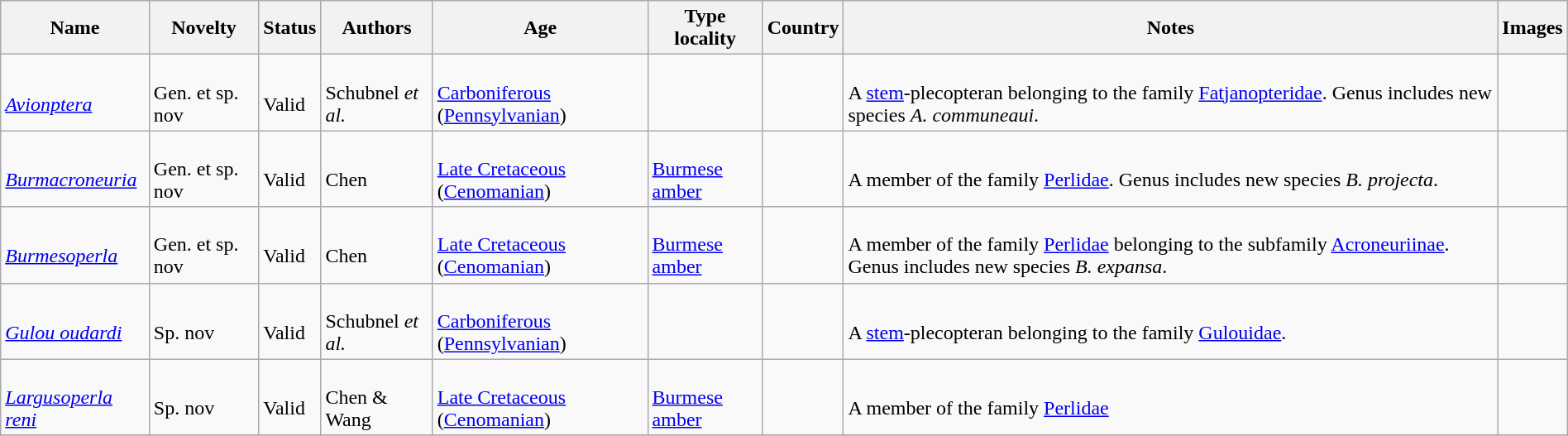<table class="wikitable sortable" align="center" width="100%">
<tr>
<th>Name</th>
<th>Novelty</th>
<th>Status</th>
<th>Authors</th>
<th>Age</th>
<th>Type locality</th>
<th>Country</th>
<th>Notes</th>
<th>Images</th>
</tr>
<tr>
<td><br><em><a href='#'>Avionptera</a></em></td>
<td><br>Gen. et sp. nov</td>
<td><br>Valid</td>
<td><br>Schubnel <em>et al.</em></td>
<td><br><a href='#'>Carboniferous</a> (<a href='#'>Pennsylvanian</a>)</td>
<td></td>
<td><br></td>
<td><br>A <a href='#'>stem</a>-plecopteran belonging to the family <a href='#'>Fatjanopteridae</a>. Genus includes new species <em>A. communeaui</em>.</td>
<td></td>
</tr>
<tr>
<td><br><em><a href='#'>Burmacroneuria</a></em></td>
<td><br>Gen. et sp. nov</td>
<td><br>Valid</td>
<td><br>Chen</td>
<td><br><a href='#'>Late Cretaceous</a> (<a href='#'>Cenomanian</a>)</td>
<td><br><a href='#'>Burmese amber</a></td>
<td><br></td>
<td><br>A member of the family <a href='#'>Perlidae</a>. Genus includes new species <em>B. projecta</em>.</td>
<td></td>
</tr>
<tr>
<td><br><em><a href='#'>Burmesoperla</a></em></td>
<td><br>Gen. et sp. nov</td>
<td><br>Valid</td>
<td><br>Chen</td>
<td><br><a href='#'>Late Cretaceous</a> (<a href='#'>Cenomanian</a>)</td>
<td><br><a href='#'>Burmese amber</a></td>
<td><br></td>
<td><br>A member of the family <a href='#'>Perlidae</a> belonging to the subfamily <a href='#'>Acroneuriinae</a>. Genus includes new species <em>B. expansa</em>.</td>
<td></td>
</tr>
<tr>
<td><br><em><a href='#'>Gulou oudardi</a></em></td>
<td><br>Sp. nov</td>
<td><br>Valid</td>
<td><br>Schubnel <em>et al.</em></td>
<td><br><a href='#'>Carboniferous</a> (<a href='#'>Pennsylvanian</a>)</td>
<td></td>
<td><br></td>
<td><br>A <a href='#'>stem</a>-plecopteran belonging to the family <a href='#'>Gulouidae</a>.</td>
<td></td>
</tr>
<tr>
<td><br><em><a href='#'>Largusoperla reni</a></em></td>
<td><br>Sp. nov</td>
<td><br>Valid</td>
<td><br>Chen & Wang</td>
<td><br><a href='#'>Late Cretaceous</a> (<a href='#'>Cenomanian</a>)</td>
<td><br><a href='#'>Burmese amber</a></td>
<td><br></td>
<td><br>A member of the family <a href='#'>Perlidae</a></td>
<td></td>
</tr>
<tr>
</tr>
</table>
